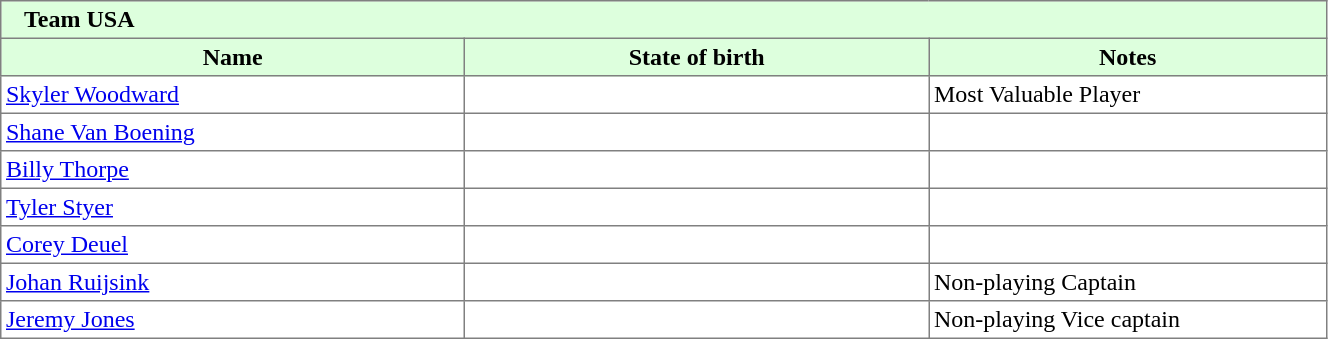<table border="1" cellpadding="3" width="70%" style="border-collapse: collapse;">
<tr bgcolor="#ddffdd">
<td colspan=3>   <strong>Team USA</strong></td>
</tr>
<tr bgcolor="#ddffdd">
<th width=35%>Name</th>
<th width=35%>State of birth</th>
<th width=30%>Notes</th>
</tr>
<tr>
<td><a href='#'>Skyler Woodward</a></td>
<td></td>
<td>Most Valuable Player</td>
</tr>
<tr>
<td><a href='#'>Shane Van Boening</a></td>
<td></td>
<td></td>
</tr>
<tr>
<td><a href='#'>Billy Thorpe</a></td>
<td></td>
<td></td>
</tr>
<tr>
<td><a href='#'>Tyler Styer</a></td>
<td></td>
<td></td>
</tr>
<tr>
<td><a href='#'>Corey Deuel</a></td>
<td></td>
<td></td>
</tr>
<tr>
<td><a href='#'>Johan Ruijsink</a></td>
<td></td>
<td>Non-playing Captain</td>
</tr>
<tr>
<td><a href='#'>Jeremy Jones</a></td>
<td></td>
<td>Non-playing Vice captain</td>
</tr>
</table>
